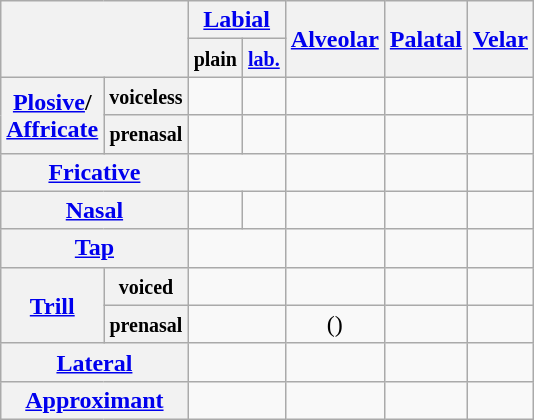<table class="wikitable" style="text-align:center;">
<tr>
<th colspan="2" rowspan="2"></th>
<th colspan="2"><a href='#'>Labial</a></th>
<th rowspan="2"><a href='#'>Alveolar</a></th>
<th rowspan="2"><a href='#'>Palatal</a></th>
<th rowspan="2"><a href='#'>Velar</a></th>
</tr>
<tr>
<th><small>plain</small></th>
<th><small><a href='#'>lab.</a></small></th>
</tr>
<tr>
<th rowspan="2"><a href='#'>Plosive</a>/<br><a href='#'>Affricate</a></th>
<th><small>voiceless</small></th>
<td></td>
<td></td>
<td></td>
<td></td>
<td></td>
</tr>
<tr>
<th><small>prenasal</small></th>
<td></td>
<td></td>
<td></td>
<td></td>
<td></td>
</tr>
<tr>
<th colspan="2"><a href='#'>Fricative</a></th>
<td colspan="2"></td>
<td></td>
<td></td>
<td></td>
</tr>
<tr>
<th colspan="2"><a href='#'>Nasal</a></th>
<td></td>
<td></td>
<td></td>
<td></td>
<td></td>
</tr>
<tr>
<th colspan="2"><a href='#'>Tap</a></th>
<td colspan="2"></td>
<td></td>
<td></td>
<td></td>
</tr>
<tr>
<th rowspan="2"><a href='#'>Trill</a></th>
<th><small>voiced</small></th>
<td colspan="2"></td>
<td></td>
<td></td>
<td></td>
</tr>
<tr>
<th><small>prenasal</small></th>
<td colspan="2"></td>
<td>()</td>
<td></td>
<td></td>
</tr>
<tr>
<th colspan="2"><a href='#'>Lateral</a></th>
<td colspan="2"></td>
<td></td>
<td></td>
<td></td>
</tr>
<tr>
<th colspan="2"><a href='#'>Approximant</a></th>
<td colspan="2"></td>
<td></td>
<td></td>
<td></td>
</tr>
</table>
